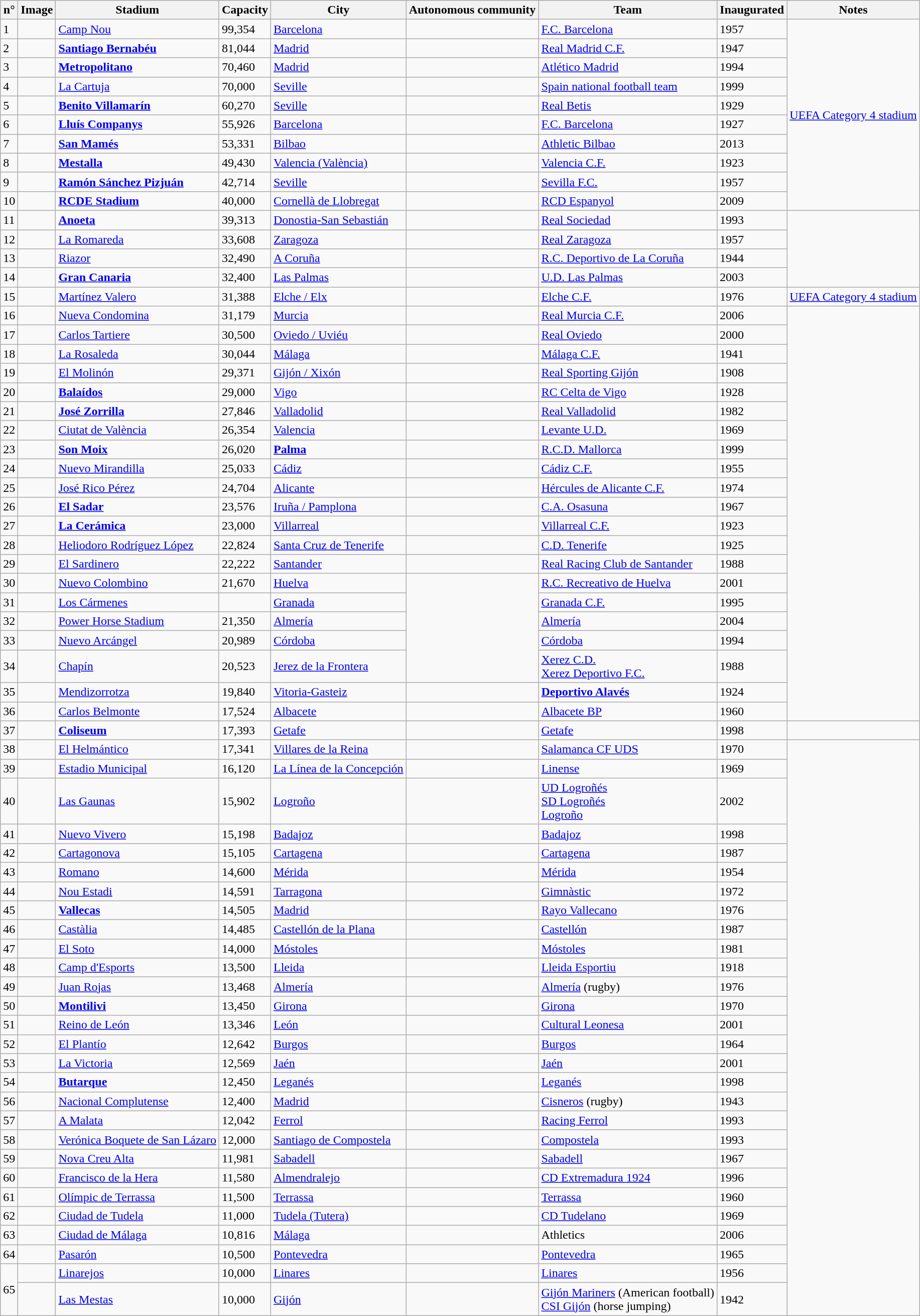<table class="wikitable sortable">
<tr>
<th>n°</th>
<th>Image</th>
<th>Stadium</th>
<th>Capacity</th>
<th>City</th>
<th>Autonomous community</th>
<th>Team</th>
<th>Inaugurated</th>
<th>Notes</th>
</tr>
<tr>
<td>1</td>
<td></td>
<td><a href='#'>Camp Nou</a></td>
<td>99,354</td>
<td><a href='#'>Barcelona</a></td>
<td></td>
<td><a href='#'>F.C. Barcelona</a></td>
<td>1957</td>
<td rowspan="10"><a href='#'>UEFA Category 4 stadium</a></td>
</tr>
<tr>
<td>2</td>
<td></td>
<td><strong><a href='#'>Santiago Bernabéu</a></strong></td>
<td>81,044</td>
<td><a href='#'>Madrid</a></td>
<td></td>
<td><a href='#'>Real Madrid C.F.</a></td>
<td>1947</td>
</tr>
<tr>
<td>3</td>
<td></td>
<td><strong><a href='#'>Metropolitano</a></strong></td>
<td>70,460</td>
<td><a href='#'>Madrid</a></td>
<td></td>
<td><a href='#'>Atlético Madrid</a></td>
<td>1994</td>
</tr>
<tr>
<td>4</td>
<td></td>
<td><a href='#'>La Cartuja</a></td>
<td>70,000</td>
<td><a href='#'>Seville</a></td>
<td></td>
<td><a href='#'>Spain national football team</a></td>
<td>1999</td>
</tr>
<tr>
<td>5</td>
<td></td>
<td><strong><a href='#'>Benito Villamarín</a></strong></td>
<td>60,270</td>
<td><a href='#'>Seville</a></td>
<td></td>
<td><a href='#'>Real Betis</a></td>
<td>1929</td>
</tr>
<tr>
<td>6</td>
<td></td>
<td><strong><a href='#'>Lluís Companys</a></strong></td>
<td>55,926</td>
<td><a href='#'>Barcelona</a></td>
<td></td>
<td><a href='#'>F.C. Barcelona</a></td>
<td>1927</td>
</tr>
<tr>
<td>7</td>
<td></td>
<td><strong><a href='#'>San Mamés</a></strong></td>
<td>53,331</td>
<td><a href='#'>Bilbao</a></td>
<td></td>
<td><a href='#'>Athletic Bilbao</a></td>
<td>2013</td>
</tr>
<tr>
<td>8</td>
<td></td>
<td><strong><a href='#'>Mestalla</a></strong></td>
<td>49,430</td>
<td><a href='#'>Valencia (València)</a></td>
<td></td>
<td><a href='#'>Valencia C.F.</a></td>
<td>1923</td>
</tr>
<tr>
<td>9</td>
<td></td>
<td><strong><a href='#'>Ramón Sánchez Pizjuán</a></strong></td>
<td>42,714</td>
<td><a href='#'>Seville</a></td>
<td></td>
<td><a href='#'>Sevilla F.C.</a></td>
<td>1957</td>
</tr>
<tr>
<td>10</td>
<td></td>
<td><strong><a href='#'>RCDE Stadium</a></strong></td>
<td>40,000</td>
<td><a href='#'>Cornellà de Llobregat</a></td>
<td></td>
<td><a href='#'>RCD Espanyol</a></td>
<td>2009</td>
</tr>
<tr>
<td>11</td>
<td></td>
<td><strong><a href='#'>Anoeta</a></strong></td>
<td>39,313</td>
<td><a href='#'>Donostia-San Sebastián</a></td>
<td></td>
<td><a href='#'>Real Sociedad</a></td>
<td>1993</td>
</tr>
<tr>
<td>12</td>
<td></td>
<td><a href='#'>La Romareda</a></td>
<td>33,608</td>
<td><a href='#'>Zaragoza</a></td>
<td></td>
<td><a href='#'>Real Zaragoza</a></td>
<td>1957</td>
</tr>
<tr>
<td>13</td>
<td></td>
<td><a href='#'>Riazor</a></td>
<td>32,490</td>
<td><a href='#'>A Coruña</a></td>
<td></td>
<td><a href='#'>R.C. Deportivo de La Coruña</a></td>
<td>1944</td>
</tr>
<tr>
<td>14</td>
<td></td>
<td><strong><a href='#'>Gran Canaria</a></strong></td>
<td>32,400</td>
<td><a href='#'>Las Palmas</a></td>
<td></td>
<td><a href='#'>U.D. Las Palmas</a></td>
<td>2003</td>
</tr>
<tr>
<td>15</td>
<td></td>
<td><a href='#'>Martínez Valero</a></td>
<td>31,388</td>
<td><a href='#'>Elche / Elx</a></td>
<td></td>
<td><a href='#'>Elche C.F.</a></td>
<td>1976</td>
<td><a href='#'>UEFA Category 4 stadium</a></td>
</tr>
<tr>
<td>16</td>
<td></td>
<td><a href='#'>Nueva Condomina</a></td>
<td>31,179</td>
<td><a href='#'>Murcia</a></td>
<td></td>
<td><a href='#'>Real Murcia C.F.</a></td>
<td>2006</td>
</tr>
<tr>
<td>17</td>
<td></td>
<td><a href='#'>Carlos Tartiere</a></td>
<td>30,500</td>
<td><a href='#'>Oviedo / Uviéu</a></td>
<td></td>
<td><a href='#'>Real Oviedo</a></td>
<td>2000</td>
</tr>
<tr>
<td>18</td>
<td></td>
<td><a href='#'>La Rosaleda</a></td>
<td>30,044</td>
<td><a href='#'>Málaga</a></td>
<td></td>
<td><a href='#'>Málaga C.F.</a></td>
<td>1941</td>
</tr>
<tr>
<td>19</td>
<td></td>
<td><a href='#'>El Molinón</a></td>
<td>29,371</td>
<td><a href='#'>Gijón / Xixón</a></td>
<td></td>
<td><a href='#'>Real Sporting Gijón</a></td>
<td>1908</td>
</tr>
<tr>
<td>20</td>
<td></td>
<td><strong><a href='#'>Balaídos</a></strong></td>
<td>29,000</td>
<td><a href='#'>Vigo</a></td>
<td></td>
<td><a href='#'>RC Celta de Vigo</a></td>
<td>1928</td>
</tr>
<tr>
<td>21</td>
<td></td>
<td><strong><a href='#'>José Zorrilla</a></strong></td>
<td>27,846</td>
<td><a href='#'>Valladolid</a></td>
<td></td>
<td><a href='#'>Real Valladolid</a></td>
<td>1982</td>
</tr>
<tr>
<td>22</td>
<td></td>
<td><a href='#'>Ciutat de València</a></td>
<td>26,354</td>
<td><a href='#'>Valencia</a></td>
<td></td>
<td><a href='#'>Levante U.D.</a></td>
<td>1969</td>
</tr>
<tr>
<td>23</td>
<td></td>
<td><strong><a href='#'>Son Moix</a></strong></td>
<td>26,020</td>
<td><strong><a href='#'>Palma</a></strong></td>
<td></td>
<td><a href='#'>R.C.D. Mallorca</a></td>
<td>1999</td>
</tr>
<tr>
<td>24</td>
<td></td>
<td><a href='#'>Nuevo Mirandilla</a></td>
<td>25,033</td>
<td><a href='#'>Cádiz</a></td>
<td></td>
<td><a href='#'>Cádiz C.F.</a></td>
<td>1955</td>
</tr>
<tr>
<td>25</td>
<td></td>
<td><a href='#'>José Rico Pérez</a></td>
<td>24,704</td>
<td><a href='#'>Alicante</a></td>
<td></td>
<td><a href='#'>Hércules de Alicante C.F.</a></td>
<td>1974</td>
</tr>
<tr>
<td>26</td>
<td></td>
<td><strong><a href='#'>El Sadar</a></strong></td>
<td>23,576</td>
<td><a href='#'>Iruña / Pamplona</a></td>
<td></td>
<td><a href='#'>C.A. Osasuna</a></td>
<td>1967</td>
</tr>
<tr>
<td>27</td>
<td></td>
<td><strong><a href='#'>La Cerámica</a></strong></td>
<td>23,000</td>
<td><a href='#'>Villarreal</a></td>
<td></td>
<td><a href='#'>Villarreal C.F.</a></td>
<td>1923</td>
</tr>
<tr>
<td>28</td>
<td></td>
<td><a href='#'>Heliodoro Rodríguez López</a></td>
<td>22,824</td>
<td><a href='#'>Santa Cruz de Tenerife</a></td>
<td></td>
<td><a href='#'>C.D. Tenerife</a></td>
<td>1925</td>
</tr>
<tr>
<td>29</td>
<td></td>
<td><a href='#'>El Sardinero</a></td>
<td>22,222</td>
<td><a href='#'>Santander</a></td>
<td></td>
<td><a href='#'>Real Racing Club de Santander</a></td>
<td>1988</td>
</tr>
<tr>
<td>30</td>
<td></td>
<td><a href='#'>Nuevo Colombino</a></td>
<td>21,670</td>
<td><a href='#'>Huelva</a></td>
<td rowspan=5></td>
<td><a href='#'>R.C. Recreativo de Huelva</a></td>
<td>2001</td>
</tr>
<tr>
<td>31</td>
<td></td>
<td><a href='#'>Los Cármenes</a></td>
<td></td>
<td><a href='#'>Granada</a></td>
<td><a href='#'>Granada C.F.</a></td>
<td>1995</td>
</tr>
<tr>
<td>32</td>
<td></td>
<td><a href='#'>Power Horse Stadium</a></td>
<td>21,350</td>
<td><a href='#'>Almería</a></td>
<td><a href='#'>Almería</a></td>
<td>2004</td>
</tr>
<tr>
<td>33</td>
<td></td>
<td><a href='#'>Nuevo Arcángel</a></td>
<td>20,989</td>
<td><a href='#'>Córdoba</a></td>
<td><a href='#'>Córdoba</a></td>
<td>1994</td>
</tr>
<tr>
<td>34</td>
<td></td>
<td><a href='#'>Chapín</a></td>
<td>20,523</td>
<td><a href='#'>Jerez de la Frontera</a></td>
<td><a href='#'>Xerez C.D.</a><br><a href='#'>Xerez Deportivo F.C.</a></td>
<td>1988</td>
</tr>
<tr>
<td>35</td>
<td></td>
<td><a href='#'>Mendizorrotza</a></td>
<td>19,840</td>
<td><a href='#'>Vitoria-Gasteiz</a></td>
<td></td>
<td><strong><a href='#'>Deportivo Alavés</a></strong></td>
<td>1924</td>
</tr>
<tr>
<td>36</td>
<td></td>
<td><a href='#'>Carlos Belmonte</a></td>
<td>17,524</td>
<td><a href='#'>Albacete</a></td>
<td></td>
<td><a href='#'>Albacete BP</a></td>
<td>1960</td>
</tr>
<tr>
<td>37</td>
<td></td>
<td><strong><a href='#'>Coliseum</a></strong></td>
<td>17,393</td>
<td><a href='#'>Getafe</a></td>
<td></td>
<td><a href='#'>Getafe</a></td>
<td>1998</td>
<td></td>
</tr>
<tr>
<td>38</td>
<td></td>
<td><a href='#'>El Helmántico</a></td>
<td>17,341</td>
<td><a href='#'>Villares de la Reina</a></td>
<td></td>
<td><a href='#'>Salamanca CF UDS</a></td>
<td>1970</td>
</tr>
<tr>
<td>39</td>
<td></td>
<td><a href='#'>Estadio Municipal</a></td>
<td>16,120</td>
<td><a href='#'>La Línea de la Concepción</a></td>
<td></td>
<td><a href='#'>Linense</a></td>
<td>1969</td>
</tr>
<tr>
<td>40</td>
<td></td>
<td><a href='#'>Las Gaunas</a></td>
<td>15,902</td>
<td><a href='#'>Logroño</a></td>
<td></td>
<td><a href='#'>UD Logroñés</a><br><a href='#'>SD Logroñés</a><br><a href='#'>Logroño</a></td>
<td>2002</td>
</tr>
<tr>
<td>41</td>
<td></td>
<td><a href='#'>Nuevo Vivero</a></td>
<td>15,198</td>
<td><a href='#'>Badajoz</a></td>
<td></td>
<td><a href='#'>Badajoz</a></td>
<td>1998</td>
</tr>
<tr>
<td>42</td>
<td></td>
<td><a href='#'>Cartagonova</a></td>
<td>15,105</td>
<td><a href='#'>Cartagena</a></td>
<td></td>
<td><a href='#'>Cartagena</a></td>
<td>1987</td>
</tr>
<tr>
<td>43</td>
<td></td>
<td><a href='#'>Romano</a></td>
<td>14,600</td>
<td><a href='#'>Mérida</a></td>
<td></td>
<td><a href='#'>Mérida</a></td>
<td>1954</td>
</tr>
<tr>
<td>44</td>
<td></td>
<td><a href='#'>Nou Estadi</a></td>
<td>14,591</td>
<td><a href='#'>Tarragona</a></td>
<td></td>
<td><a href='#'>Gimnàstic</a></td>
<td>1972</td>
</tr>
<tr>
<td>45</td>
<td></td>
<td><strong><a href='#'>Vallecas</a></strong></td>
<td>14,505</td>
<td><a href='#'>Madrid</a></td>
<td></td>
<td><a href='#'>Rayo Vallecano</a></td>
<td>1976</td>
</tr>
<tr>
<td>46</td>
<td></td>
<td><a href='#'>Castàlia</a></td>
<td>14,485</td>
<td><a href='#'>Castellón de la Plana</a></td>
<td></td>
<td><a href='#'>Castellón</a></td>
<td>1987</td>
</tr>
<tr>
<td>47</td>
<td></td>
<td><a href='#'>El Soto</a></td>
<td>14,000</td>
<td><a href='#'>Móstoles</a></td>
<td></td>
<td><a href='#'>Móstoles</a></td>
<td>1981</td>
</tr>
<tr>
<td>48</td>
<td></td>
<td><a href='#'>Camp d'Esports</a></td>
<td>13,500</td>
<td><a href='#'>Lleida</a></td>
<td></td>
<td><a href='#'>Lleida Esportiu</a></td>
<td>1918</td>
</tr>
<tr>
<td>49</td>
<td></td>
<td><a href='#'>Juan Rojas</a></td>
<td>13,468</td>
<td><a href='#'>Almería</a></td>
<td></td>
<td><a href='#'>Almería</a> (rugby)</td>
<td>1976</td>
</tr>
<tr>
<td>50</td>
<td></td>
<td><strong><a href='#'>Montilivi</a></strong></td>
<td>13,450</td>
<td><a href='#'>Girona</a></td>
<td></td>
<td><a href='#'>Girona</a></td>
<td>1970</td>
</tr>
<tr>
<td>51</td>
<td></td>
<td><a href='#'>Reino de León</a></td>
<td>13,346</td>
<td><a href='#'>León</a></td>
<td></td>
<td><a href='#'>Cultural Leonesa</a></td>
<td>2001</td>
</tr>
<tr>
<td>52</td>
<td></td>
<td><a href='#'>El Plantío</a></td>
<td>12,642</td>
<td><a href='#'>Burgos</a></td>
<td></td>
<td><a href='#'>Burgos</a></td>
<td>1964</td>
</tr>
<tr>
<td>53</td>
<td></td>
<td><a href='#'>La Victoria</a></td>
<td>12,569</td>
<td><a href='#'>Jaén</a></td>
<td></td>
<td><a href='#'>Jaén</a></td>
<td>2001</td>
</tr>
<tr>
<td>54</td>
<td></td>
<td><strong><a href='#'>Butarque</a></strong></td>
<td>12,450</td>
<td><a href='#'>Leganés</a></td>
<td></td>
<td><a href='#'>Leganés</a></td>
<td>1998</td>
</tr>
<tr>
<td>56</td>
<td></td>
<td><a href='#'>Nacional Complutense</a></td>
<td>12,400</td>
<td><a href='#'>Madrid</a></td>
<td></td>
<td><a href='#'>Cisneros</a> (rugby)</td>
<td>1943</td>
</tr>
<tr>
<td>57</td>
<td></td>
<td><a href='#'>A Malata</a></td>
<td>12,042</td>
<td><a href='#'>Ferrol</a></td>
<td></td>
<td><a href='#'>Racing Ferrol</a></td>
<td>1993</td>
</tr>
<tr>
<td>58</td>
<td></td>
<td><a href='#'>Verónica Boquete de San Lázaro</a></td>
<td>12,000</td>
<td><a href='#'>Santiago de Compostela</a></td>
<td></td>
<td><a href='#'>Compostela</a></td>
<td>1993</td>
</tr>
<tr>
<td>59</td>
<td></td>
<td><a href='#'>Nova Creu Alta</a></td>
<td>11,981</td>
<td><a href='#'>Sabadell</a></td>
<td></td>
<td><a href='#'>Sabadell</a></td>
<td>1967</td>
</tr>
<tr>
<td>60</td>
<td></td>
<td><a href='#'>Francisco de la Hera</a></td>
<td>11,580</td>
<td><a href='#'>Almendralejo</a></td>
<td></td>
<td><a href='#'>CD Extremadura 1924</a></td>
<td>1996</td>
</tr>
<tr>
<td>61</td>
<td></td>
<td><a href='#'>Olímpic de Terrassa</a></td>
<td>11,500</td>
<td><a href='#'>Terrassa</a></td>
<td></td>
<td><a href='#'>Terrassa</a></td>
<td>1960</td>
</tr>
<tr>
<td>62</td>
<td></td>
<td><a href='#'>Ciudad de Tudela</a></td>
<td>11,000</td>
<td><a href='#'>Tudela (Tutera)</a></td>
<td></td>
<td><a href='#'>CD Tudelano</a></td>
<td>1969</td>
</tr>
<tr>
<td>63</td>
<td></td>
<td><a href='#'>Ciudad de Málaga</a></td>
<td>10,816</td>
<td><a href='#'>Málaga</a></td>
<td></td>
<td>Athletics</td>
<td>2006</td>
</tr>
<tr>
<td>64</td>
<td></td>
<td><a href='#'>Pasarón</a></td>
<td>10,500</td>
<td><a href='#'>Pontevedra</a></td>
<td></td>
<td><a href='#'>Pontevedra</a></td>
<td>1965</td>
</tr>
<tr>
<td rowspan=2>65</td>
<td></td>
<td><a href='#'>Linarejos</a></td>
<td>10,000</td>
<td><a href='#'>Linares</a></td>
<td></td>
<td><a href='#'>Linares</a></td>
<td>1956</td>
</tr>
<tr>
<td></td>
<td><a href='#'>Las Mestas</a></td>
<td>10,000</td>
<td><a href='#'>Gijón</a></td>
<td></td>
<td><a href='#'>Gijón Mariners</a> (American football)<br><a href='#'>CSI Gijón</a> (horse jumping)</td>
<td>1942</td>
</tr>
</table>
